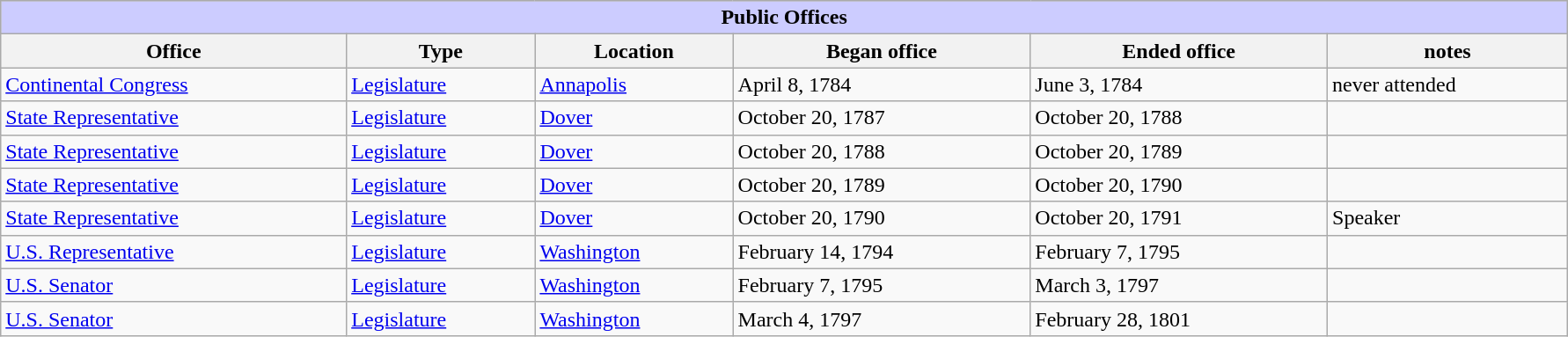<table class=wikitable style="width: 94%" style="text-align: center;" align="center">
<tr bgcolor=#cccccc>
<th colspan=7 style="background: #ccccff;">Public Offices</th>
</tr>
<tr>
<th><strong>Office</strong></th>
<th><strong>Type</strong></th>
<th><strong>Location</strong></th>
<th><strong>Began office</strong></th>
<th><strong>Ended office</strong></th>
<th><strong>notes</strong></th>
</tr>
<tr>
<td><a href='#'>Continental Congress</a></td>
<td><a href='#'>Legislature</a></td>
<td><a href='#'>Annapolis</a></td>
<td>April 8, 1784</td>
<td>June 3, 1784</td>
<td>never attended</td>
</tr>
<tr>
<td><a href='#'>State Representative</a></td>
<td><a href='#'>Legislature</a></td>
<td><a href='#'>Dover</a></td>
<td>October 20, 1787</td>
<td>October 20, 1788</td>
<td></td>
</tr>
<tr>
<td><a href='#'>State Representative</a></td>
<td><a href='#'>Legislature</a></td>
<td><a href='#'>Dover</a></td>
<td>October 20, 1788</td>
<td>October 20, 1789</td>
<td></td>
</tr>
<tr>
<td><a href='#'>State Representative</a></td>
<td><a href='#'>Legislature</a></td>
<td><a href='#'>Dover</a></td>
<td>October 20, 1789</td>
<td>October 20, 1790</td>
<td></td>
</tr>
<tr>
<td><a href='#'>State Representative</a></td>
<td><a href='#'>Legislature</a></td>
<td><a href='#'>Dover</a></td>
<td>October 20, 1790</td>
<td>October 20, 1791</td>
<td>Speaker</td>
</tr>
<tr>
<td><a href='#'>U.S. Representative</a></td>
<td><a href='#'>Legislature</a></td>
<td><a href='#'>Washington</a></td>
<td>February 14, 1794</td>
<td>February 7, 1795</td>
<td></td>
</tr>
<tr>
<td><a href='#'>U.S. Senator</a></td>
<td><a href='#'>Legislature</a></td>
<td><a href='#'>Washington</a></td>
<td>February 7, 1795</td>
<td>March 3, 1797</td>
<td></td>
</tr>
<tr>
<td><a href='#'>U.S. Senator</a></td>
<td><a href='#'>Legislature</a></td>
<td><a href='#'>Washington</a></td>
<td>March 4, 1797</td>
<td>February 28, 1801</td>
<td></td>
</tr>
</table>
